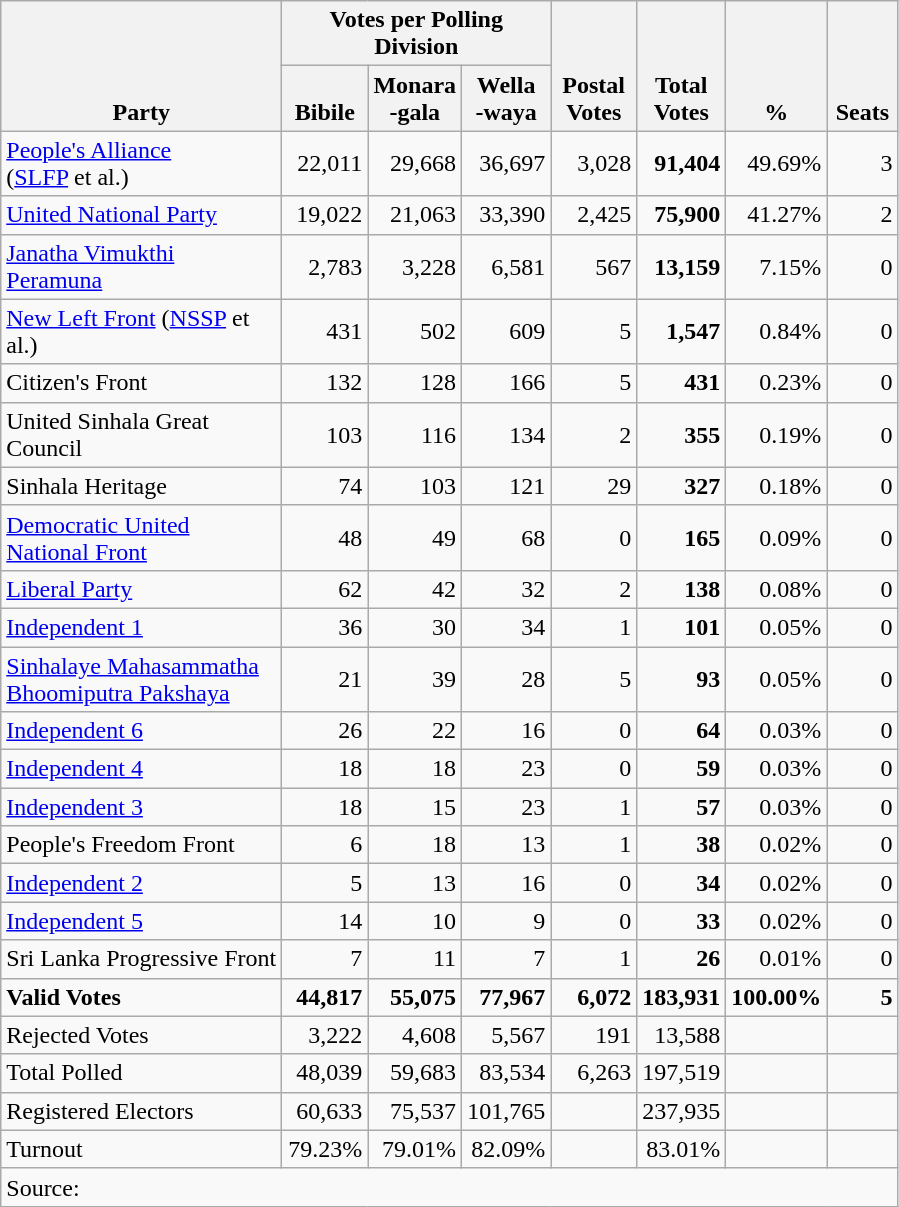<table class="wikitable" border="1" style="text-align:right;">
<tr>
<th align=left valign=bottom rowspan=2 width="180">Party</th>
<th colspan=3>Votes per Polling Division</th>
<th align=center valign=bottom rowspan=2 width="50">Postal<br>Votes</th>
<th align=center valign=bottom rowspan=2 width="50">Total Votes</th>
<th align=center valign=bottom rowspan=2 width="50">%</th>
<th align=center valign=bottom rowspan=2 width="40">Seats</th>
</tr>
<tr>
<th align=center valign=bottom width="50">Bibile</th>
<th align=center valign=bottom width="50">Monara<br>-gala</th>
<th align=center valign=bottom width="50">Wella<br>-waya</th>
</tr>
<tr>
<td align=left><a href='#'>People's Alliance</a><br>(<a href='#'>SLFP</a> et al.)</td>
<td>22,011</td>
<td>29,668</td>
<td>36,697</td>
<td>3,028</td>
<td><strong>91,404</strong></td>
<td>49.69%</td>
<td>3</td>
</tr>
<tr>
<td align=left><a href='#'>United National Party</a></td>
<td>19,022</td>
<td>21,063</td>
<td>33,390</td>
<td>2,425</td>
<td><strong>75,900</strong></td>
<td>41.27%</td>
<td>2</td>
</tr>
<tr>
<td align=left><a href='#'>Janatha Vimukthi Peramuna</a></td>
<td>2,783</td>
<td>3,228</td>
<td>6,581</td>
<td>567</td>
<td><strong>13,159</strong></td>
<td>7.15%</td>
<td>0</td>
</tr>
<tr>
<td align=left><a href='#'>New Left Front</a> (<a href='#'>NSSP</a> et al.)</td>
<td>431</td>
<td>502</td>
<td>609</td>
<td>5</td>
<td><strong>1,547</strong></td>
<td>0.84%</td>
<td>0</td>
</tr>
<tr>
<td align=left>Citizen's Front</td>
<td>132</td>
<td>128</td>
<td>166</td>
<td>5</td>
<td><strong>431</strong></td>
<td>0.23%</td>
<td>0</td>
</tr>
<tr>
<td align=left>United Sinhala Great Council</td>
<td>103</td>
<td>116</td>
<td>134</td>
<td>2</td>
<td><strong>355</strong></td>
<td>0.19%</td>
<td>0</td>
</tr>
<tr>
<td align=left>Sinhala Heritage</td>
<td>74</td>
<td>103</td>
<td>121</td>
<td>29</td>
<td><strong>327</strong></td>
<td>0.18%</td>
<td>0</td>
</tr>
<tr>
<td align=left><a href='#'>Democratic United National Front</a></td>
<td>48</td>
<td>49</td>
<td>68</td>
<td>0</td>
<td><strong>165</strong></td>
<td>0.09%</td>
<td>0</td>
</tr>
<tr>
<td align=left><a href='#'>Liberal Party</a></td>
<td>62</td>
<td>42</td>
<td>32</td>
<td>2</td>
<td><strong>138</strong></td>
<td>0.08%</td>
<td>0</td>
</tr>
<tr>
<td align=left><a href='#'>Independent 1</a></td>
<td>36</td>
<td>30</td>
<td>34</td>
<td>1</td>
<td><strong>101</strong></td>
<td>0.05%</td>
<td>0</td>
</tr>
<tr>
<td align=left><a href='#'>Sinhalaye Mahasammatha Bhoomiputra Pakshaya</a></td>
<td>21</td>
<td>39</td>
<td>28</td>
<td>5</td>
<td><strong>93</strong></td>
<td>0.05%</td>
<td>0</td>
</tr>
<tr>
<td align=left><a href='#'>Independent 6</a></td>
<td>26</td>
<td>22</td>
<td>16</td>
<td>0</td>
<td><strong>64</strong></td>
<td>0.03%</td>
<td>0</td>
</tr>
<tr>
<td align=left><a href='#'>Independent 4</a></td>
<td>18</td>
<td>18</td>
<td>23</td>
<td>0</td>
<td><strong>59</strong></td>
<td>0.03%</td>
<td>0</td>
</tr>
<tr>
<td align=left><a href='#'>Independent 3</a></td>
<td>18</td>
<td>15</td>
<td>23</td>
<td>1</td>
<td><strong>57</strong></td>
<td>0.03%</td>
<td>0</td>
</tr>
<tr>
<td align=left>People's Freedom Front</td>
<td>6</td>
<td>18</td>
<td>13</td>
<td>1</td>
<td><strong>38</strong></td>
<td>0.02%</td>
<td>0</td>
</tr>
<tr>
<td align=left><a href='#'>Independent 2</a></td>
<td>5</td>
<td>13</td>
<td>16</td>
<td>0</td>
<td><strong>34</strong></td>
<td>0.02%</td>
<td>0</td>
</tr>
<tr>
<td align=left><a href='#'>Independent 5</a></td>
<td>14</td>
<td>10</td>
<td>9</td>
<td>0</td>
<td><strong>33</strong></td>
<td>0.02%</td>
<td>0</td>
</tr>
<tr>
<td align=left>Sri Lanka Progressive Front</td>
<td>7</td>
<td>11</td>
<td>7</td>
<td>1</td>
<td><strong>26</strong></td>
<td>0.01%</td>
<td>0</td>
</tr>
<tr>
<td align=left><strong>Valid Votes</strong></td>
<td><strong>44,817</strong></td>
<td><strong>55,075</strong></td>
<td><strong>77,967</strong></td>
<td><strong>6,072</strong></td>
<td><strong>183,931</strong></td>
<td><strong>100.00%</strong></td>
<td><strong>5</strong></td>
</tr>
<tr>
<td align=left>Rejected Votes</td>
<td>3,222</td>
<td>4,608</td>
<td>5,567</td>
<td>191</td>
<td>13,588</td>
<td></td>
<td></td>
</tr>
<tr>
<td align=left>Total Polled</td>
<td>48,039</td>
<td>59,683</td>
<td>83,534</td>
<td>6,263</td>
<td>197,519</td>
<td></td>
<td></td>
</tr>
<tr>
<td align=left>Registered Electors</td>
<td>60,633</td>
<td>75,537</td>
<td>101,765</td>
<td></td>
<td>237,935</td>
<td></td>
<td></td>
</tr>
<tr>
<td align=left>Turnout</td>
<td>79.23%</td>
<td>79.01%</td>
<td>82.09%</td>
<td></td>
<td>83.01%</td>
<td></td>
<td></td>
</tr>
<tr>
<td align=left colspan=9>Source:</td>
</tr>
</table>
